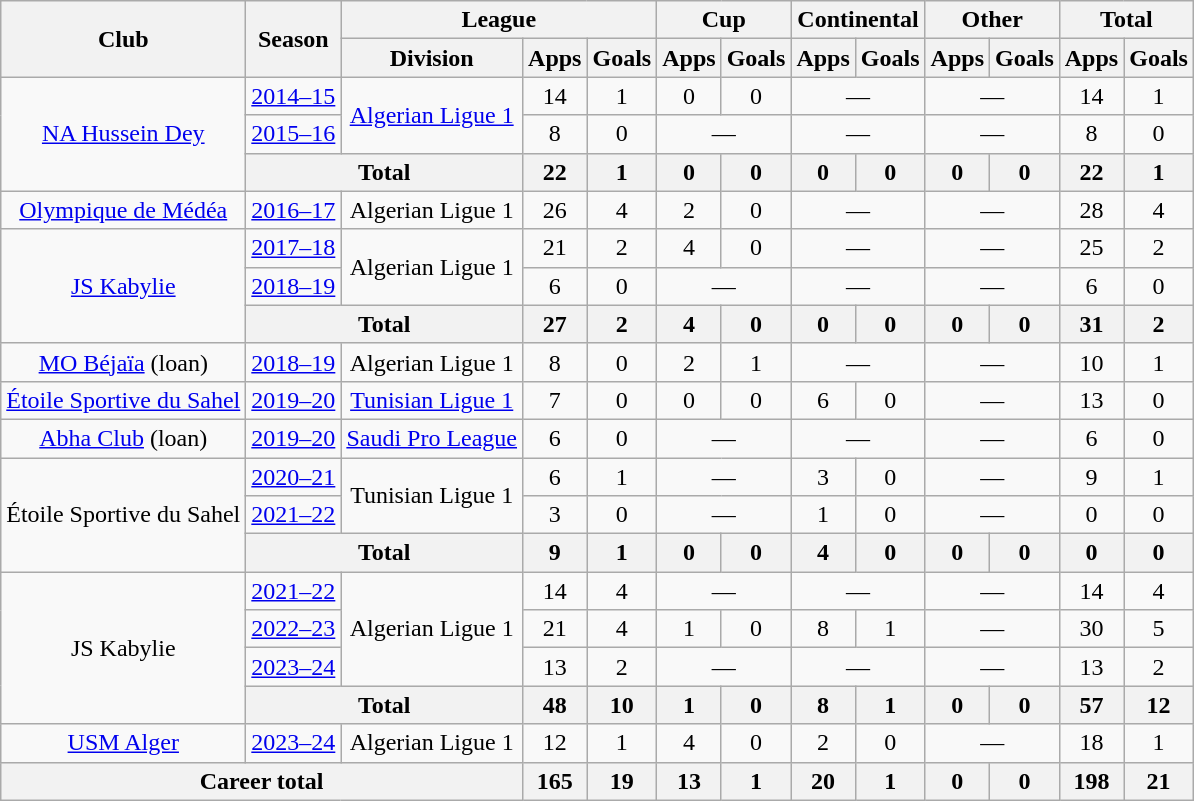<table class="wikitable" style="text-align:center">
<tr>
<th rowspan="2">Club</th>
<th rowspan="2">Season</th>
<th colspan="3">League</th>
<th colspan="2">Cup</th>
<th colspan="2">Continental</th>
<th colspan="2">Other</th>
<th colspan="2">Total</th>
</tr>
<tr>
<th>Division</th>
<th>Apps</th>
<th>Goals</th>
<th>Apps</th>
<th>Goals</th>
<th>Apps</th>
<th>Goals</th>
<th>Apps</th>
<th>Goals</th>
<th>Apps</th>
<th>Goals</th>
</tr>
<tr>
<td rowspan="3"><a href='#'>NA Hussein Dey</a></td>
<td><a href='#'>2014–15</a></td>
<td rowspan="2"><a href='#'>Algerian Ligue 1</a></td>
<td>14</td>
<td>1</td>
<td>0</td>
<td>0</td>
<td colspan="2">—</td>
<td colspan="2">—</td>
<td>14</td>
<td>1</td>
</tr>
<tr>
<td><a href='#'>2015–16</a></td>
<td>8</td>
<td>0</td>
<td colspan="2">—</td>
<td colspan="2">—</td>
<td colspan="2">—</td>
<td>8</td>
<td>0</td>
</tr>
<tr>
<th colspan="2">Total</th>
<th>22</th>
<th>1</th>
<th>0</th>
<th>0</th>
<th>0</th>
<th>0</th>
<th>0</th>
<th>0</th>
<th>22</th>
<th>1</th>
</tr>
<tr>
<td><a href='#'>Olympique de Médéa</a></td>
<td><a href='#'>2016–17</a></td>
<td>Algerian Ligue 1</td>
<td>26</td>
<td>4</td>
<td>2</td>
<td>0</td>
<td colspan="2">—</td>
<td colspan="2">—</td>
<td>28</td>
<td>4</td>
</tr>
<tr>
<td rowspan="3"><a href='#'>JS Kabylie</a></td>
<td><a href='#'>2017–18</a></td>
<td rowspan="2">Algerian Ligue 1</td>
<td>21</td>
<td>2</td>
<td>4</td>
<td>0</td>
<td colspan="2">—</td>
<td colspan="2">—</td>
<td>25</td>
<td>2</td>
</tr>
<tr>
<td><a href='#'>2018–19</a></td>
<td>6</td>
<td>0</td>
<td colspan="2">—</td>
<td colspan="2">—</td>
<td colspan="2">—</td>
<td>6</td>
<td>0</td>
</tr>
<tr>
<th colspan="2">Total</th>
<th>27</th>
<th>2</th>
<th>4</th>
<th>0</th>
<th>0</th>
<th>0</th>
<th>0</th>
<th>0</th>
<th>31</th>
<th>2</th>
</tr>
<tr>
<td><a href='#'>MO Béjaïa</a> (loan)</td>
<td><a href='#'>2018–19</a></td>
<td>Algerian Ligue 1</td>
<td>8</td>
<td>0</td>
<td>2</td>
<td>1</td>
<td colspan="2">—</td>
<td colspan="2">—</td>
<td>10</td>
<td>1</td>
</tr>
<tr>
<td><a href='#'>Étoile Sportive du Sahel</a></td>
<td><a href='#'>2019–20</a></td>
<td><a href='#'>Tunisian Ligue 1</a></td>
<td>7</td>
<td>0</td>
<td>0</td>
<td>0</td>
<td>6</td>
<td>0</td>
<td colspan="2">—</td>
<td>13</td>
<td>0</td>
</tr>
<tr>
<td><a href='#'>Abha Club</a> (loan)</td>
<td><a href='#'>2019–20</a></td>
<td><a href='#'>Saudi Pro League</a></td>
<td>6</td>
<td>0</td>
<td colspan="2">—</td>
<td colspan="2">—</td>
<td colspan="2">—</td>
<td>6</td>
<td>0</td>
</tr>
<tr>
<td rowspan="3">Étoile Sportive du Sahel</td>
<td><a href='#'>2020–21</a></td>
<td rowspan="2">Tunisian Ligue 1</td>
<td>6</td>
<td>1</td>
<td colspan="2">—</td>
<td>3</td>
<td>0</td>
<td colspan="2">—</td>
<td>9</td>
<td>1</td>
</tr>
<tr>
<td><a href='#'>2021–22</a></td>
<td>3</td>
<td>0</td>
<td colspan="2">—</td>
<td>1</td>
<td>0</td>
<td colspan="2">—</td>
<td>0</td>
<td>0</td>
</tr>
<tr>
<th colspan="2">Total</th>
<th>9</th>
<th>1</th>
<th>0</th>
<th>0</th>
<th>4</th>
<th>0</th>
<th>0</th>
<th>0</th>
<th>0</th>
<th>0</th>
</tr>
<tr>
<td rowspan="4">JS Kabylie</td>
<td><a href='#'>2021–22</a></td>
<td rowspan="3">Algerian Ligue 1</td>
<td>14</td>
<td>4</td>
<td colspan="2">—</td>
<td colspan="2">—</td>
<td colspan="2">—</td>
<td>14</td>
<td>4</td>
</tr>
<tr>
<td><a href='#'>2022–23</a></td>
<td>21</td>
<td>4</td>
<td>1</td>
<td>0</td>
<td>8</td>
<td>1</td>
<td colspan="2">—</td>
<td>30</td>
<td>5</td>
</tr>
<tr>
<td><a href='#'>2023–24</a></td>
<td>13</td>
<td>2</td>
<td colspan="2">—</td>
<td colspan="2">—</td>
<td colspan="2">—</td>
<td>13</td>
<td>2</td>
</tr>
<tr>
<th colspan="2">Total</th>
<th>48</th>
<th>10</th>
<th>1</th>
<th>0</th>
<th>8</th>
<th>1</th>
<th>0</th>
<th>0</th>
<th>57</th>
<th>12</th>
</tr>
<tr>
<td><a href='#'>USM Alger</a></td>
<td><a href='#'>2023–24</a></td>
<td>Algerian Ligue 1</td>
<td>12</td>
<td>1</td>
<td>4</td>
<td>0</td>
<td>2</td>
<td>0</td>
<td colspan="2">—</td>
<td>18</td>
<td>1</td>
</tr>
<tr>
<th colspan="3">Career total</th>
<th>165</th>
<th>19</th>
<th>13</th>
<th>1</th>
<th>20</th>
<th>1</th>
<th>0</th>
<th>0</th>
<th>198</th>
<th>21</th>
</tr>
</table>
